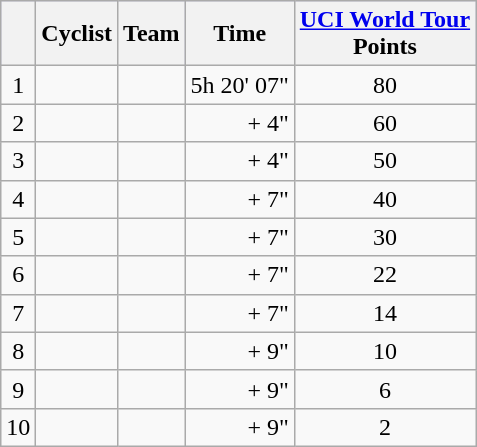<table class="wikitable">
<tr style="background:#ccccff;">
<th></th>
<th>Cyclist</th>
<th>Team</th>
<th>Time</th>
<th><a href='#'>UCI World Tour</a><br>Points</th>
</tr>
<tr>
<td align=center>1</td>
<td></td>
<td></td>
<td align=right>5h 20' 07"</td>
<td align=center>80</td>
</tr>
<tr>
<td align=center>2</td>
<td></td>
<td></td>
<td align=right>+ 4"</td>
<td align=center>60</td>
</tr>
<tr>
<td align=center>3</td>
<td></td>
<td></td>
<td align=right>+ 4"</td>
<td align=center>50</td>
</tr>
<tr>
<td align=center>4</td>
<td></td>
<td></td>
<td align=right>+ 7"</td>
<td align=center>40</td>
</tr>
<tr>
<td align=center>5</td>
<td></td>
<td></td>
<td align=right>+ 7"</td>
<td align=center>30</td>
</tr>
<tr>
<td align=center>6</td>
<td></td>
<td></td>
<td align=right>+ 7"</td>
<td align=center>22</td>
</tr>
<tr>
<td align=center>7</td>
<td></td>
<td></td>
<td align=right>+ 7"</td>
<td align=center>14</td>
</tr>
<tr>
<td align=center>8</td>
<td></td>
<td></td>
<td align=right>+ 9"</td>
<td align=center>10</td>
</tr>
<tr>
<td align=center>9</td>
<td></td>
<td></td>
<td align=right>+ 9"</td>
<td align=center>6</td>
</tr>
<tr>
<td align=center>10</td>
<td></td>
<td></td>
<td align=right>+ 9"</td>
<td align=center>2</td>
</tr>
</table>
